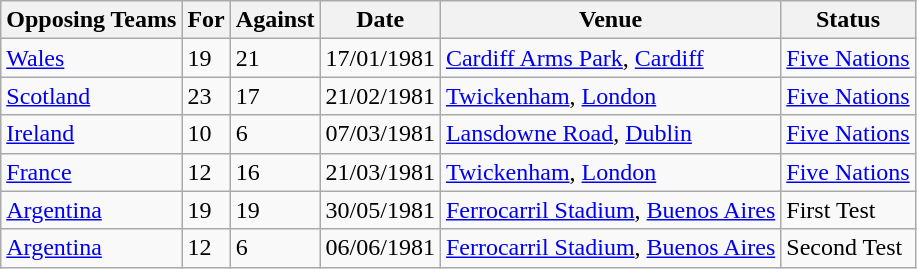<table class="wikitable">
<tr>
<th>Opposing Teams</th>
<th>For</th>
<th>Against</th>
<th>Date</th>
<th>Venue</th>
<th>Status</th>
</tr>
<tr>
<td><a href='#'>Wales</a></td>
<td>19</td>
<td>21</td>
<td>17/01/1981</td>
<td><a href='#'>Cardiff Arms Park</a>, <a href='#'>Cardiff</a></td>
<td><a href='#'>Five Nations</a></td>
</tr>
<tr>
<td><a href='#'>Scotland</a></td>
<td>23</td>
<td>17</td>
<td>21/02/1981</td>
<td><a href='#'>Twickenham</a>, <a href='#'>London</a></td>
<td><a href='#'>Five Nations</a></td>
</tr>
<tr>
<td><a href='#'>Ireland</a></td>
<td>10</td>
<td>6</td>
<td>07/03/1981</td>
<td><a href='#'>Lansdowne Road</a>, <a href='#'>Dublin</a></td>
<td><a href='#'>Five Nations</a></td>
</tr>
<tr>
<td><a href='#'>France</a></td>
<td>12</td>
<td>16</td>
<td>21/03/1981</td>
<td><a href='#'>Twickenham</a>, <a href='#'>London</a></td>
<td><a href='#'>Five Nations</a></td>
</tr>
<tr>
<td><a href='#'>Argentina</a></td>
<td>19</td>
<td>19</td>
<td>30/05/1981</td>
<td><a href='#'>Ferrocarril Stadium</a>, <a href='#'>Buenos Aires</a></td>
<td>First Test</td>
</tr>
<tr>
<td><a href='#'>Argentina</a></td>
<td>12</td>
<td>6</td>
<td>06/06/1981</td>
<td><a href='#'>Ferrocarril Stadium</a>, <a href='#'>Buenos Aires</a></td>
<td>Second Test</td>
</tr>
</table>
